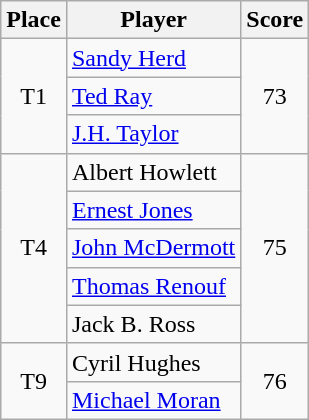<table class=wikitable>
<tr>
<th>Place</th>
<th>Player</th>
<th>Score</th>
</tr>
<tr>
<td rowspan=3 align=center>T1</td>
<td> <a href='#'>Sandy Herd</a></td>
<td rowspan=3 align=center>73</td>
</tr>
<tr>
<td> <a href='#'>Ted Ray</a></td>
</tr>
<tr>
<td> <a href='#'>J.H. Taylor</a></td>
</tr>
<tr>
<td rowspan=5 align=center>T4</td>
<td> Albert Howlett</td>
<td rowspan=5 align=center>75</td>
</tr>
<tr>
<td> <a href='#'>Ernest Jones</a></td>
</tr>
<tr>
<td> <a href='#'>John McDermott</a></td>
</tr>
<tr>
<td> <a href='#'>Thomas Renouf</a></td>
</tr>
<tr>
<td> Jack B. Ross  </td>
</tr>
<tr>
<td rowspan=2 align=center>T9</td>
<td> Cyril Hughes</td>
<td rowspan=2 align=center>76</td>
</tr>
<tr>
<td> <a href='#'>Michael Moran</a></td>
</tr>
</table>
